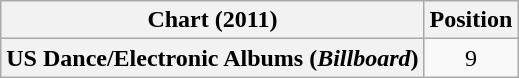<table class="wikitable sortable plainrowheaders" style="text-align:center">
<tr>
<th scope="col">Chart (2011)</th>
<th scope="col">Position</th>
</tr>
<tr>
<th scope="row">US Dance/Electronic Albums (<em>Billboard</em>)</th>
<td>9</td>
</tr>
</table>
